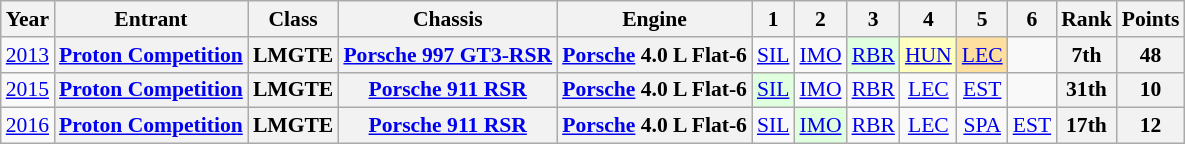<table class="wikitable" style="text-align:center; font-size:90%">
<tr>
<th>Year</th>
<th>Entrant</th>
<th>Class</th>
<th>Chassis</th>
<th>Engine</th>
<th>1</th>
<th>2</th>
<th>3</th>
<th>4</th>
<th>5</th>
<th>6</th>
<th>Rank</th>
<th>Points</th>
</tr>
<tr>
<td><a href='#'>2013</a></td>
<th><a href='#'>Proton Competition</a></th>
<th>LMGTE</th>
<th><a href='#'>Porsche 997 GT3-RSR</a></th>
<th><a href='#'>Porsche</a> 4.0 L Flat-6</th>
<td><a href='#'>SIL</a></td>
<td><a href='#'>IMO</a></td>
<td style="background:#DFFFDF;"><a href='#'>RBR</a><br></td>
<td style="background:#FFFFBF;"><a href='#'>HUN</a><br></td>
<td style="background:#FFDF9F;"><a href='#'>LEC</a><br></td>
<td></td>
<th>7th</th>
<th>48</th>
</tr>
<tr>
<td><a href='#'>2015</a></td>
<th><a href='#'>Proton Competition</a></th>
<th>LMGTE</th>
<th><a href='#'>Porsche 911 RSR</a></th>
<th><a href='#'>Porsche</a> 4.0 L Flat-6</th>
<td style="background:#DFFFDF;"><a href='#'>SIL</a><br></td>
<td><a href='#'>IMO</a></td>
<td><a href='#'>RBR</a></td>
<td><a href='#'>LEC</a></td>
<td><a href='#'>EST</a></td>
<td></td>
<th>31th</th>
<th>10</th>
</tr>
<tr>
<td><a href='#'>2016</a></td>
<th><a href='#'>Proton Competition</a></th>
<th>LMGTE</th>
<th><a href='#'>Porsche 911 RSR</a></th>
<th><a href='#'>Porsche</a> 4.0 L Flat-6</th>
<td><a href='#'>SIL</a></td>
<td style="background:#DFFFDF;"><a href='#'>IMO</a><br></td>
<td><a href='#'>RBR</a></td>
<td><a href='#'>LEC</a></td>
<td><a href='#'>SPA</a></td>
<td><a href='#'>EST</a></td>
<th>17th</th>
<th>12</th>
</tr>
</table>
